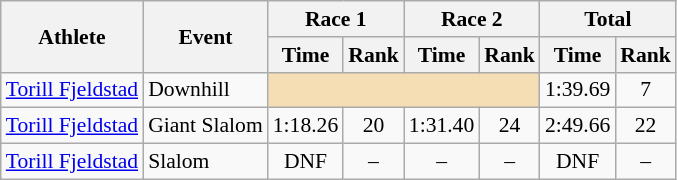<table class="wikitable" style="font-size:90%">
<tr>
<th rowspan="2">Athlete</th>
<th rowspan="2">Event</th>
<th colspan="2">Race 1</th>
<th colspan="2">Race 2</th>
<th colspan="2">Total</th>
</tr>
<tr>
<th>Time</th>
<th>Rank</th>
<th>Time</th>
<th>Rank</th>
<th>Time</th>
<th>Rank</th>
</tr>
<tr>
<td><a href='#'>Torill Fjeldstad</a></td>
<td>Downhill</td>
<td colspan="4" bgcolor="wheat"></td>
<td align="center">1:39.69</td>
<td align="center">7</td>
</tr>
<tr>
<td><a href='#'>Torill Fjeldstad</a></td>
<td>Giant Slalom</td>
<td align="center">1:18.26</td>
<td align="center">20</td>
<td align="center">1:31.40</td>
<td align="center">24</td>
<td align="center">2:49.66</td>
<td align="center">22</td>
</tr>
<tr>
<td><a href='#'>Torill Fjeldstad</a></td>
<td>Slalom</td>
<td align="center">DNF</td>
<td align="center">–</td>
<td align="center">–</td>
<td align="center">–</td>
<td align="center">DNF</td>
<td align="center">–</td>
</tr>
</table>
